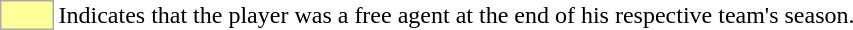<table>
<tr>
<td style="background:#ff9; border:1px solid #aaa; width:2em;"></td>
<td>Indicates that the player was a free agent at the end of his respective team's  season.</td>
</tr>
</table>
